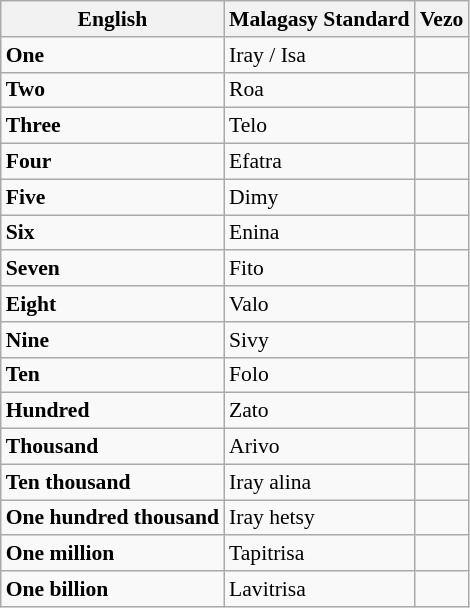<table class="wikitable" style="font-size:90%; margin:left;">
<tr>
<th>English</th>
<th>Malagasy Standard</th>
<th>Vezo</th>
</tr>
<tr>
<td><strong>One</strong></td>
<td>Iray / Isa</td>
<td></td>
</tr>
<tr>
<td><strong>Two</strong></td>
<td>Roa</td>
<td></td>
</tr>
<tr>
<td><strong>Three</strong></td>
<td>Telo</td>
<td></td>
</tr>
<tr>
<td><strong>Four</strong></td>
<td>Efatra</td>
<td></td>
</tr>
<tr>
<td><strong>Five</strong></td>
<td>Dimy</td>
<td></td>
</tr>
<tr>
<td><strong>Six</strong></td>
<td>Enina</td>
<td></td>
</tr>
<tr>
<td><strong>Seven</strong></td>
<td>Fito</td>
<td></td>
</tr>
<tr>
<td><strong>Eight</strong></td>
<td>Valo</td>
<td></td>
</tr>
<tr>
<td><strong>Nine</strong></td>
<td>Sivy</td>
<td></td>
</tr>
<tr>
<td><strong>Ten</strong></td>
<td>Folo</td>
<td></td>
</tr>
<tr>
<td><strong>Hundred</strong></td>
<td>Zato</td>
<td></td>
</tr>
<tr>
<td><strong>Thousand</strong></td>
<td>Arivo</td>
<td></td>
</tr>
<tr>
<td><strong>Ten thousand</strong></td>
<td>Iray alina</td>
<td></td>
</tr>
<tr>
<td><strong>One hundred thousand</strong></td>
<td>Iray hetsy</td>
<td></td>
</tr>
<tr>
<td><strong>One million</strong></td>
<td>Tapitrisa</td>
<td></td>
</tr>
<tr>
<td><strong>One billion</strong></td>
<td>Lavitrisa</td>
<td></td>
</tr>
</table>
